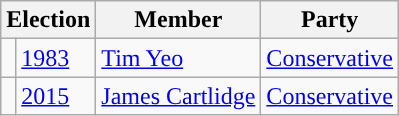<table class="wikitable">
<tr>
<th colspan="2">Election</th>
<th>Member</th>
<th>Party</th>
</tr>
<tr>
<td style="color:inherit;background-color: "></td>
<td><a href='#'>1983</a></td>
<td><a href='#'>Tim Yeo</a></td>
<td><a href='#'>Conservative</a></td>
</tr>
<tr>
<td style="color:inherit;background-color: "></td>
<td><a href='#'>2015</a></td>
<td><a href='#'>James Cartlidge</a></td>
<td><a href='#'>Conservative</a></td>
</tr>
</table>
